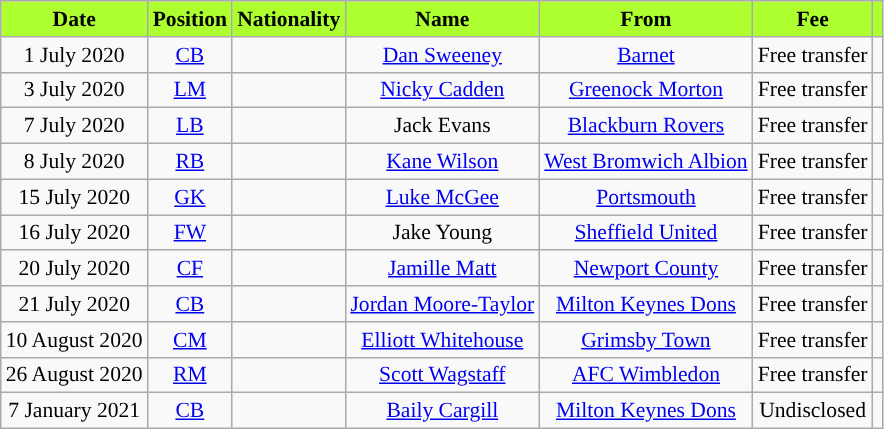<table class="wikitable"  style="text-align:center; font-size:90%; ">
<tr>
<th style="background:#ADFF2F;color:black;">Date</th>
<th style="background:#ADFF2F;color:black;">Position</th>
<th style="background:#ADFF2F;color:black;">Nationality</th>
<th style="background:#ADFF2F;color:black;">Name</th>
<th style="background:#ADFF2F;color:black;">From</th>
<th style="background:#ADFF2F;color:black;">Fee</th>
<th style="background:#ADFF2F;color:black;"></th>
</tr>
<tr>
<td>1 July 2020</td>
<td><a href='#'>CB</a></td>
<td></td>
<td><a href='#'>Dan Sweeney</a></td>
<td> <a href='#'>Barnet</a></td>
<td>Free transfer</td>
<td></td>
</tr>
<tr>
<td>3 July 2020</td>
<td><a href='#'>LM</a></td>
<td></td>
<td><a href='#'>Nicky Cadden</a></td>
<td> <a href='#'>Greenock Morton</a></td>
<td>Free transfer</td>
<td></td>
</tr>
<tr>
<td>7 July 2020</td>
<td><a href='#'>LB</a></td>
<td></td>
<td>Jack Evans</td>
<td> <a href='#'>Blackburn Rovers</a></td>
<td>Free transfer</td>
<td></td>
</tr>
<tr>
<td>8 July 2020</td>
<td><a href='#'>RB</a></td>
<td></td>
<td><a href='#'>Kane Wilson</a></td>
<td> <a href='#'>West Bromwich Albion</a></td>
<td>Free transfer</td>
<td></td>
</tr>
<tr>
<td>15 July 2020</td>
<td><a href='#'>GK</a></td>
<td></td>
<td><a href='#'>Luke McGee</a></td>
<td> <a href='#'>Portsmouth</a></td>
<td>Free transfer</td>
<td></td>
</tr>
<tr>
<td>16 July 2020</td>
<td><a href='#'>FW</a></td>
<td></td>
<td>Jake Young</td>
<td> <a href='#'>Sheffield United</a></td>
<td>Free transfer</td>
<td></td>
</tr>
<tr>
<td>20 July 2020</td>
<td><a href='#'>CF</a></td>
<td></td>
<td><a href='#'>Jamille Matt</a></td>
<td> <a href='#'>Newport County</a></td>
<td>Free transfer</td>
<td></td>
</tr>
<tr>
<td>21 July 2020</td>
<td><a href='#'>CB</a></td>
<td></td>
<td><a href='#'>Jordan Moore-Taylor</a></td>
<td> <a href='#'>Milton Keynes Dons</a></td>
<td>Free transfer</td>
<td></td>
</tr>
<tr>
<td>10 August 2020</td>
<td><a href='#'>CM</a></td>
<td></td>
<td><a href='#'>Elliott Whitehouse</a></td>
<td> <a href='#'>Grimsby Town</a></td>
<td>Free transfer</td>
<td></td>
</tr>
<tr>
<td>26 August 2020</td>
<td><a href='#'>RM</a></td>
<td></td>
<td><a href='#'>Scott Wagstaff</a></td>
<td> <a href='#'>AFC Wimbledon</a></td>
<td>Free transfer</td>
<td></td>
</tr>
<tr>
<td>7 January 2021</td>
<td><a href='#'>CB</a></td>
<td></td>
<td><a href='#'>Baily Cargill</a></td>
<td> <a href='#'>Milton Keynes Dons</a></td>
<td>Undisclosed</td>
<td></td>
</tr>
</table>
